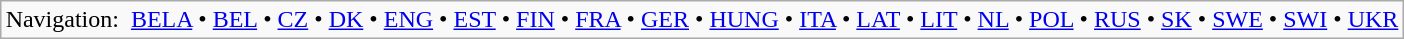<table class="wikitable"  style="margin:auto;">
<tr>
<td>Navigation:  <a href='#'>BELA</a> • <a href='#'>BEL</a> • <a href='#'>CZ</a> • <a href='#'>DK</a> • <a href='#'>ENG</a> • <a href='#'>EST</a> • <a href='#'>FIN</a> • <a href='#'>FRA</a> • <a href='#'>GER</a> • <a href='#'>HUNG</a> • <a href='#'>ITA</a> • <a href='#'>LAT</a> • <a href='#'>LIT</a> • <a href='#'>NL</a> • <a href='#'>POL</a> • <a href='#'>RUS</a> • <a href='#'>SK</a> • <a href='#'>SWE</a> • <a href='#'>SWI</a> • <a href='#'>UKR</a></td>
</tr>
</table>
